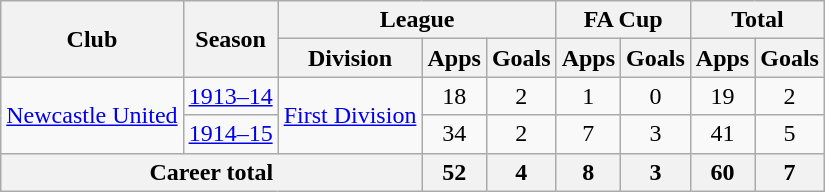<table class="wikitable" style="text-align: center;">
<tr>
<th rowspan="2">Club</th>
<th rowspan="2">Season</th>
<th colspan="3">League</th>
<th colspan="2">FA Cup</th>
<th colspan="2">Total</th>
</tr>
<tr>
<th>Division</th>
<th>Apps</th>
<th>Goals</th>
<th>Apps</th>
<th>Goals</th>
<th>Apps</th>
<th>Goals</th>
</tr>
<tr>
<td rowspan="2"><a href='#'>Newcastle United</a></td>
<td><a href='#'>1913–14</a></td>
<td rowspan="2"><a href='#'>First Division</a></td>
<td>18</td>
<td>2</td>
<td>1</td>
<td>0</td>
<td>19</td>
<td>2</td>
</tr>
<tr>
<td><a href='#'>1914–15</a></td>
<td>34</td>
<td>2</td>
<td>7</td>
<td>3</td>
<td>41</td>
<td>5</td>
</tr>
<tr>
<th colspan="3">Career total</th>
<th>52</th>
<th>4</th>
<th>8</th>
<th>3</th>
<th>60</th>
<th>7</th>
</tr>
</table>
